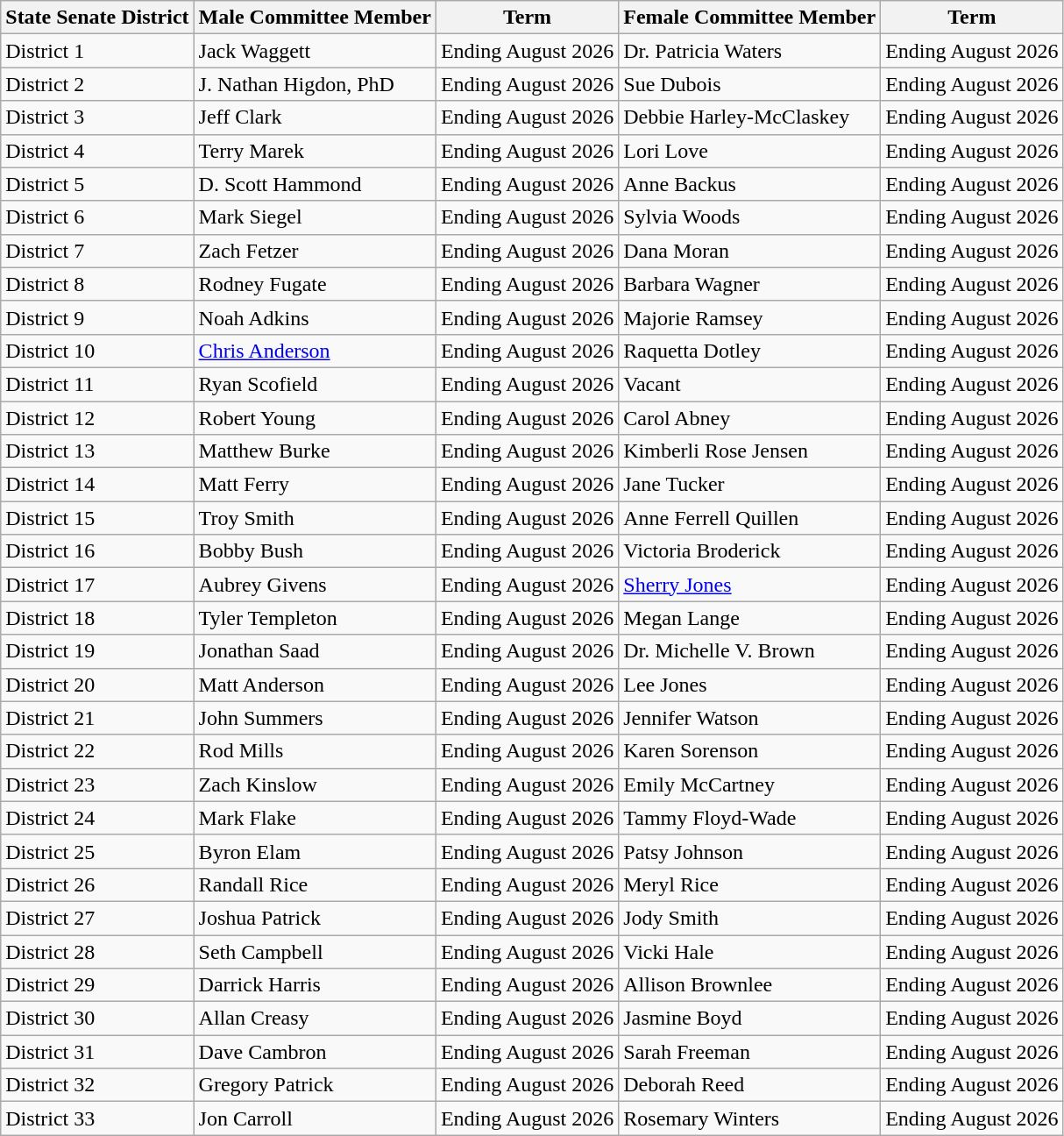<table class="wikitable">
<tr>
<th>State Senate District</th>
<th>Male Committee Member</th>
<th>Term</th>
<th>Female Committee Member</th>
<th>Term</th>
</tr>
<tr>
<td>District 1</td>
<td>Jack Waggett</td>
<td>Ending August 2026</td>
<td>Dr. Patricia Waters</td>
<td>Ending August 2026</td>
</tr>
<tr>
<td>District 2</td>
<td>J. Nathan Higdon, PhD</td>
<td>Ending August 2026</td>
<td>Sue Dubois</td>
<td>Ending August 2026</td>
</tr>
<tr>
<td>District 3</td>
<td>Jeff Clark</td>
<td>Ending August 2026</td>
<td>Debbie Harley-McClaskey</td>
<td>Ending August 2026</td>
</tr>
<tr>
<td>District 4</td>
<td>Terry Marek</td>
<td>Ending August 2026</td>
<td>Lori Love</td>
<td>Ending August 2026</td>
</tr>
<tr>
<td>District 5</td>
<td>D. Scott Hammond</td>
<td>Ending August 2026</td>
<td>Anne Backus</td>
<td>Ending August 2026</td>
</tr>
<tr>
<td>District 6</td>
<td>Mark Siegel</td>
<td>Ending August 2026</td>
<td>Sylvia Woods</td>
<td>Ending August 2026</td>
</tr>
<tr>
<td>District 7</td>
<td>Zach Fetzer</td>
<td>Ending August 2026</td>
<td>Dana Moran</td>
<td>Ending August 2026</td>
</tr>
<tr>
<td>District 8</td>
<td>Rodney Fugate</td>
<td>Ending August 2026</td>
<td>Barbara Wagner</td>
<td>Ending August 2026</td>
</tr>
<tr>
<td>District 9</td>
<td>Noah Adkins</td>
<td>Ending August 2026</td>
<td>Majorie Ramsey</td>
<td>Ending August 2026</td>
</tr>
<tr>
<td>District 10</td>
<td><a href='#'>Chris Anderson</a></td>
<td>Ending August 2026</td>
<td>Raquetta Dotley</td>
<td>Ending August 2026</td>
</tr>
<tr>
<td>District 11</td>
<td>Ryan Scofield</td>
<td>Ending August 2026</td>
<td>Vacant</td>
<td>Ending August 2026</td>
</tr>
<tr>
<td>District 12</td>
<td>Robert Young</td>
<td>Ending August 2026</td>
<td>Carol Abney</td>
<td>Ending August 2026</td>
</tr>
<tr>
<td>District 13</td>
<td>Matthew Burke</td>
<td>Ending August 2026</td>
<td>Kimberli Rose Jensen</td>
<td>Ending August 2026</td>
</tr>
<tr>
<td>District 14</td>
<td>Matt Ferry</td>
<td>Ending August 2026</td>
<td>Jane Tucker</td>
<td>Ending August 2026</td>
</tr>
<tr>
<td>District 15</td>
<td>Troy Smith</td>
<td>Ending August 2026</td>
<td>Anne Ferrell Quillen</td>
<td>Ending August 2026</td>
</tr>
<tr>
<td>District 16</td>
<td>Bobby Bush</td>
<td>Ending August 2026</td>
<td>Victoria Broderick</td>
<td>Ending August 2026</td>
</tr>
<tr>
<td>District 17</td>
<td>Aubrey Givens</td>
<td>Ending August 2026</td>
<td><a href='#'>Sherry Jones</a></td>
<td>Ending August 2026</td>
</tr>
<tr>
<td>District 18</td>
<td>Tyler Templeton</td>
<td>Ending August 2026</td>
<td>Megan Lange</td>
<td>Ending August 2026</td>
</tr>
<tr>
<td>District 19</td>
<td>Jonathan Saad</td>
<td>Ending August 2026</td>
<td>Dr. Michelle V. Brown</td>
<td>Ending August 2026</td>
</tr>
<tr>
<td>District 20</td>
<td>Matt Anderson</td>
<td>Ending August 2026</td>
<td>Lee Jones</td>
<td>Ending August 2026</td>
</tr>
<tr>
<td>District 21</td>
<td>John Summers</td>
<td>Ending August 2026</td>
<td>Jennifer Watson</td>
<td>Ending August 2026</td>
</tr>
<tr>
<td>District 22</td>
<td>Rod Mills</td>
<td>Ending August 2026</td>
<td>Karen Sorenson</td>
<td>Ending August 2026</td>
</tr>
<tr>
<td>District 23</td>
<td>Zach Kinslow</td>
<td>Ending August 2026</td>
<td>Emily McCartney</td>
<td>Ending August 2026</td>
</tr>
<tr>
<td>District 24</td>
<td>Mark Flake</td>
<td>Ending August 2026</td>
<td>Tammy Floyd-Wade</td>
<td>Ending August 2026</td>
</tr>
<tr>
<td>District 25</td>
<td>Byron Elam</td>
<td>Ending August 2026</td>
<td>Patsy Johnson</td>
<td>Ending August 2026</td>
</tr>
<tr>
<td>District 26</td>
<td>Randall Rice</td>
<td>Ending August 2026</td>
<td>Meryl Rice</td>
<td>Ending August 2026</td>
</tr>
<tr>
<td>District 27</td>
<td>Joshua Patrick</td>
<td>Ending August 2026</td>
<td>Jody Smith</td>
<td>Ending August 2026</td>
</tr>
<tr>
<td>District 28</td>
<td>Seth Campbell</td>
<td>Ending August 2026</td>
<td>Vicki Hale</td>
<td>Ending August 2026</td>
</tr>
<tr>
<td>District 29</td>
<td>Darrick Harris</td>
<td>Ending August 2026</td>
<td>Allison Brownlee</td>
<td>Ending August 2026</td>
</tr>
<tr>
<td>District 30</td>
<td>Allan Creasy</td>
<td>Ending August 2026</td>
<td>Jasmine Boyd</td>
<td>Ending August 2026</td>
</tr>
<tr>
<td>District 31</td>
<td>Dave Cambron</td>
<td>Ending August 2026</td>
<td>Sarah Freeman</td>
<td>Ending August 2026</td>
</tr>
<tr>
<td>District 32</td>
<td>Gregory Patrick</td>
<td>Ending August 2026</td>
<td>Deborah Reed</td>
<td>Ending August 2026</td>
</tr>
<tr>
<td>District 33</td>
<td>Jon Carroll</td>
<td>Ending August 2026</td>
<td>Rosemary Winters</td>
<td>Ending August 2026</td>
</tr>
</table>
